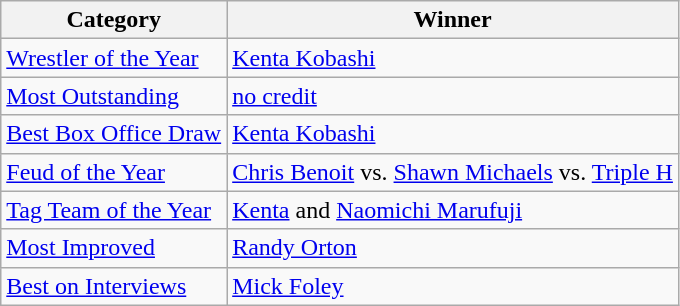<table class="wikitable">
<tr>
<th>Category</th>
<th>Winner</th>
</tr>
<tr>
<td><a href='#'>Wrestler of the Year</a></td>
<td><a href='#'>Kenta Kobashi</a></td>
</tr>
<tr>
<td><a href='#'>Most Outstanding</a></td>
<td><a href='#'>no credit</a></td>
</tr>
<tr>
<td><a href='#'>Best Box Office Draw</a></td>
<td><a href='#'>Kenta Kobashi</a></td>
</tr>
<tr>
<td><a href='#'>Feud of the Year</a></td>
<td><a href='#'>Chris Benoit</a> vs. <a href='#'>Shawn Michaels</a> vs. <a href='#'>Triple H</a></td>
</tr>
<tr>
<td><a href='#'>Tag Team of the Year</a></td>
<td><a href='#'>Kenta</a> and <a href='#'>Naomichi Marufuji</a></td>
</tr>
<tr>
<td><a href='#'>Most Improved</a></td>
<td><a href='#'>Randy Orton</a></td>
</tr>
<tr>
<td><a href='#'>Best on Interviews</a></td>
<td><a href='#'>Mick Foley</a></td>
</tr>
</table>
